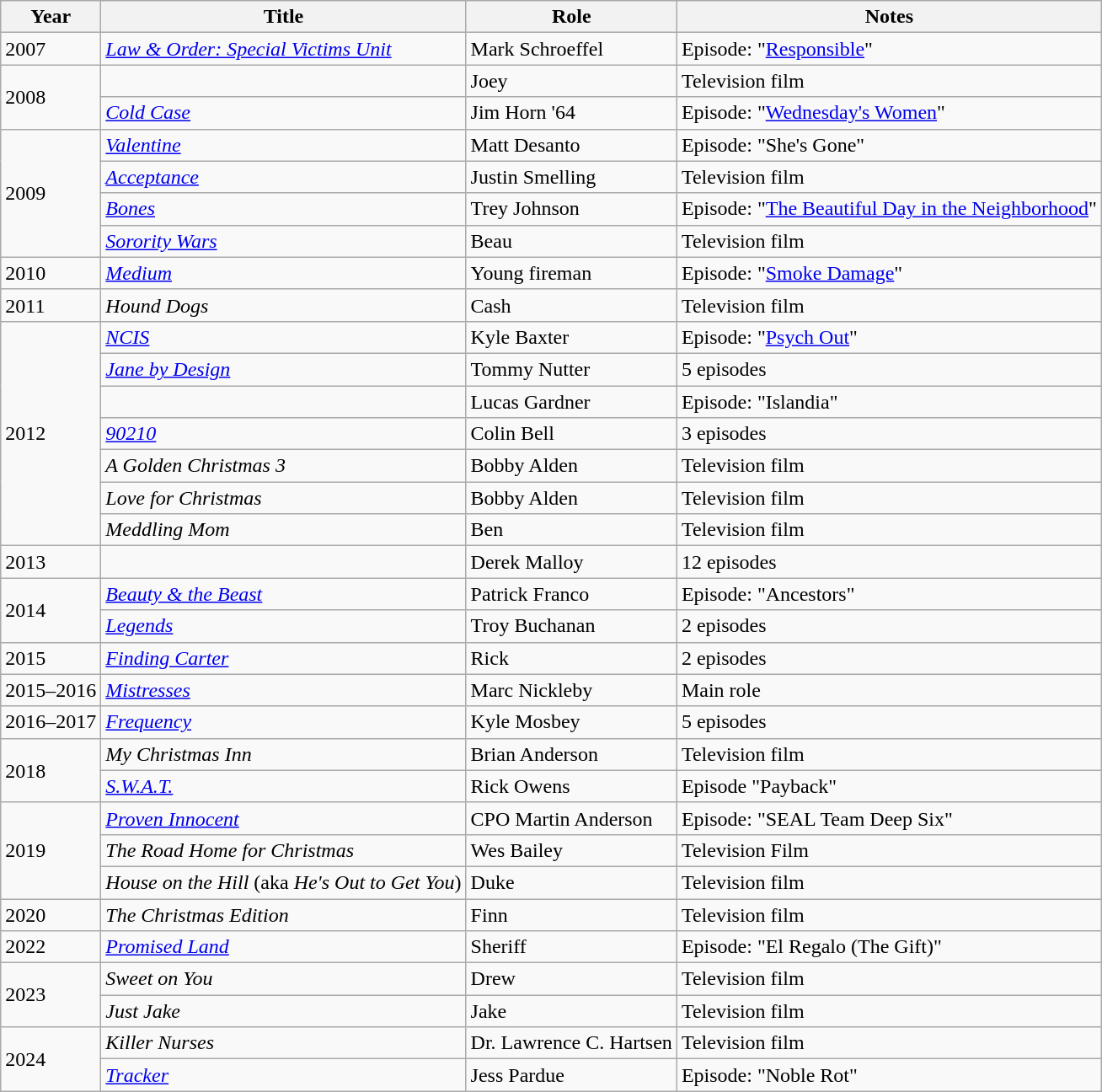<table class="wikitable sortable">
<tr>
<th>Year</th>
<th>Title</th>
<th>Role</th>
<th class="unsortable">Notes</th>
</tr>
<tr>
<td>2007</td>
<td><em><a href='#'>Law & Order: Special Victims Unit</a></em></td>
<td>Mark Schroeffel</td>
<td>Episode: "<a href='#'>Responsible</a>"</td>
</tr>
<tr>
<td rowspan="2">2008</td>
<td><em></em></td>
<td>Joey</td>
<td>Television film</td>
</tr>
<tr>
<td><em><a href='#'>Cold Case</a></em></td>
<td>Jim Horn '64</td>
<td>Episode: "<a href='#'>Wednesday's Women</a>"</td>
</tr>
<tr>
<td rowspan="4">2009</td>
<td><em><a href='#'>Valentine</a></em></td>
<td>Matt Desanto</td>
<td>Episode: "She's Gone"</td>
</tr>
<tr>
<td><em><a href='#'>Acceptance</a></em></td>
<td>Justin Smelling</td>
<td>Television film</td>
</tr>
<tr>
<td><em><a href='#'>Bones</a></em></td>
<td>Trey Johnson</td>
<td>Episode: "<a href='#'>The Beautiful Day in the Neighborhood</a>"</td>
</tr>
<tr>
<td><em><a href='#'>Sorority Wars</a></em></td>
<td>Beau</td>
<td>Television film</td>
</tr>
<tr>
<td>2010</td>
<td><em><a href='#'>Medium</a></em></td>
<td>Young fireman</td>
<td>Episode: "<a href='#'>Smoke Damage</a>"</td>
</tr>
<tr>
<td>2011</td>
<td><em>Hound Dogs</em></td>
<td>Cash</td>
<td>Television film</td>
</tr>
<tr>
<td rowspan="7">2012</td>
<td><em><a href='#'>NCIS</a></em></td>
<td>Kyle Baxter</td>
<td>Episode: "<a href='#'>Psych Out</a>"</td>
</tr>
<tr>
<td><em><a href='#'>Jane by Design</a></em></td>
<td>Tommy Nutter</td>
<td>5 episodes</td>
</tr>
<tr>
<td><em></em></td>
<td>Lucas Gardner</td>
<td>Episode: "Islandia"</td>
</tr>
<tr>
<td><em><a href='#'>90210</a></em></td>
<td>Colin Bell</td>
<td>3 episodes</td>
</tr>
<tr>
<td><em>A Golden Christmas 3</em></td>
<td>Bobby Alden</td>
<td>Television film</td>
</tr>
<tr>
<td><em>Love for Christmas</em></td>
<td>Bobby Alden</td>
<td>Television film</td>
</tr>
<tr>
<td><em>Meddling Mom</em></td>
<td>Ben</td>
<td>Television film</td>
</tr>
<tr>
<td>2013</td>
<td><em></em></td>
<td>Derek Malloy</td>
<td>12 episodes</td>
</tr>
<tr>
<td rowspan="2">2014</td>
<td><em><a href='#'>Beauty & the Beast</a></em></td>
<td>Patrick Franco</td>
<td>Episode: "Ancestors"</td>
</tr>
<tr>
<td><em><a href='#'>Legends</a></em></td>
<td>Troy Buchanan</td>
<td>2 episodes</td>
</tr>
<tr>
<td>2015</td>
<td><em><a href='#'>Finding Carter</a></em></td>
<td>Rick</td>
<td>2 episodes</td>
</tr>
<tr>
<td>2015–2016</td>
<td><em><a href='#'>Mistresses</a></em></td>
<td>Marc Nickleby</td>
<td>Main role</td>
</tr>
<tr>
<td>2016–2017</td>
<td><em><a href='#'>Frequency</a></em></td>
<td>Kyle Mosbey</td>
<td>5 episodes</td>
</tr>
<tr>
<td rowspan="2">2018</td>
<td><em>My Christmas Inn</em></td>
<td>Brian Anderson</td>
<td>Television film</td>
</tr>
<tr>
<td><em><a href='#'>S.W.A.T.</a></em></td>
<td>Rick Owens</td>
<td>Episode "Payback"</td>
</tr>
<tr>
<td rowspan="3">2019</td>
<td><em><a href='#'>Proven Innocent</a></em></td>
<td>CPO Martin Anderson</td>
<td>Episode: "SEAL Team Deep Six"</td>
</tr>
<tr>
<td><em>The Road Home for Christmas</em></td>
<td>Wes Bailey</td>
<td>Television Film</td>
</tr>
<tr>
<td><em>House on the Hill</em> (aka <em>He's Out to Get You</em>)</td>
<td>Duke</td>
<td>Television film</td>
</tr>
<tr>
<td>2020</td>
<td><em>The Christmas Edition</em></td>
<td>Finn</td>
<td>Television film</td>
</tr>
<tr>
<td>2022</td>
<td><em><a href='#'>Promised Land</a></em></td>
<td>Sheriff</td>
<td>Episode: "El Regalo (The Gift)"</td>
</tr>
<tr>
<td rowspan="2">2023</td>
<td><em>Sweet on You</em></td>
<td>Drew</td>
<td>Television film</td>
</tr>
<tr>
<td><em>Just Jake</em></td>
<td>Jake</td>
<td>Television film</td>
</tr>
<tr>
<td rowspan="2">2024</td>
<td><em>Killer Nurses</em></td>
<td>Dr. Lawrence C. Hartsen</td>
<td>Television film</td>
</tr>
<tr>
<td><em><a href='#'>Tracker</a></em></td>
<td>Jess Pardue</td>
<td>Episode: "Noble Rot"</td>
</tr>
</table>
